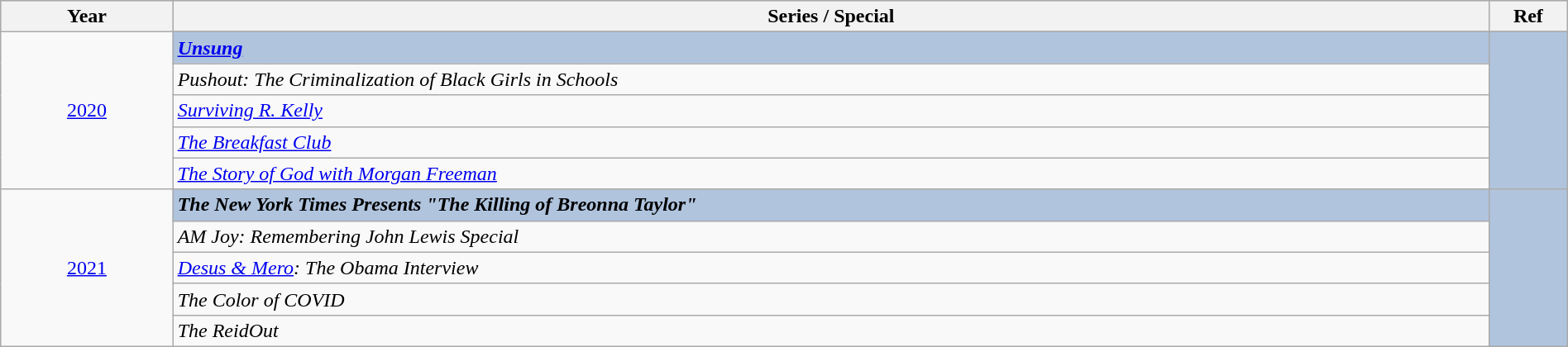<table class="wikitable" style="width:100%;">
<tr style="background:#bebebe;">
<th style="width:11%;">Year</th>
<th style="width:84%;">Series / Special</th>
<th style="width:5%;">Ref</th>
</tr>
<tr>
<td rowspan="6" align="center"><a href='#'>2020</a></td>
</tr>
<tr style="background:#B0C4DE">
<td><strong><em><a href='#'>Unsung</a></em></strong></td>
<td rowspan="6" align="center"></td>
</tr>
<tr>
<td><em>Pushout: The Criminalization of Black Girls in Schools</em></td>
</tr>
<tr>
<td><em><a href='#'>Surviving R. Kelly</a></em></td>
</tr>
<tr>
<td><em><a href='#'>The Breakfast Club</a></em></td>
</tr>
<tr>
<td><em><a href='#'>The Story of God with Morgan Freeman</a></em></td>
</tr>
<tr>
<td rowspan="6" align="center"><a href='#'>2021</a></td>
</tr>
<tr style="background:#B0C4DE">
<td><strong><em>The New York Times Presents "The Killing of Breonna Taylor"</em></strong></td>
<td rowspan="6" align="center"></td>
</tr>
<tr>
<td><em>AM Joy: Remembering John Lewis Special</em></td>
</tr>
<tr>
<td><em><a href='#'>Desus & Mero</a>: The Obama Interview</em></td>
</tr>
<tr>
<td><em>The Color of COVID</em></td>
</tr>
<tr>
<td><em>The ReidOut</em></td>
</tr>
</table>
